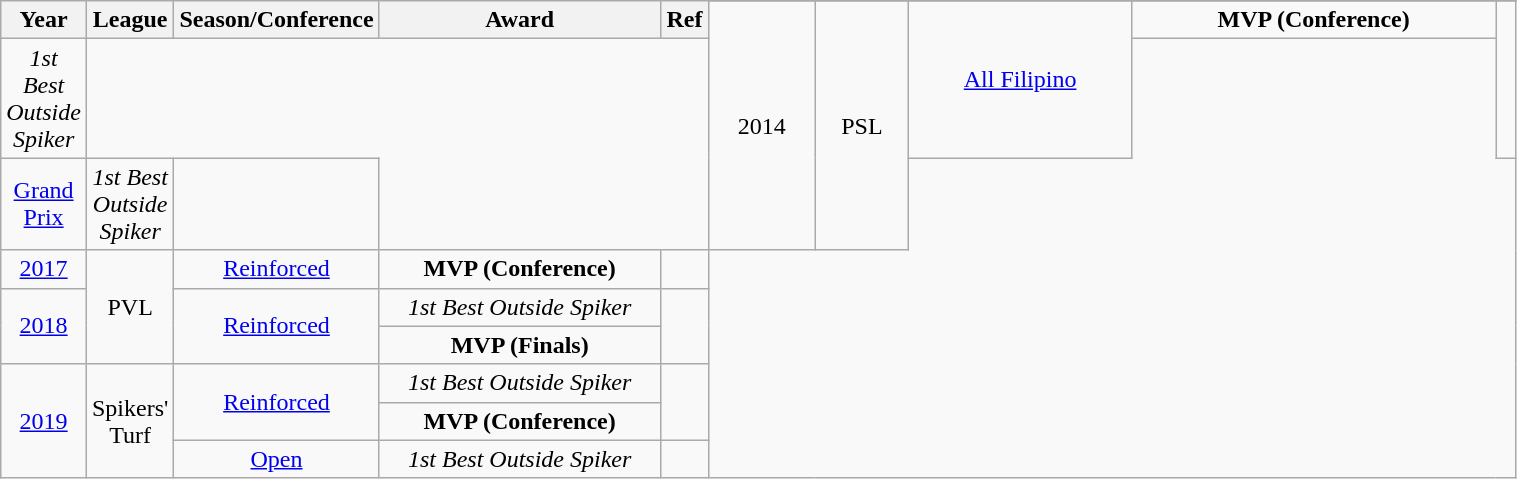<table class="wikitable sortable" style="text-align:center" width="80%">
<tr>
<th style="width:5px;" rowspan="2">Year</th>
<th style="width:25px;" rowspan="2">League</th>
<th style="width:100px;" rowspan="2">Season/Conference</th>
<th style="width:180px;" rowspan="2">Award</th>
<th style="width:25px;" rowspan="2">Ref</th>
</tr>
<tr align=center>
<td rowspan=3>2014</td>
<td rowspan=3>PSL</td>
<td rowspan=2><a href='#'>All Filipino</a></td>
<td><strong>MVP (Conference)</strong></td>
<td rowspan=2></td>
</tr>
<tr align=center>
<td><em>1st Best Outside Spiker</em></td>
</tr>
<tr align=center>
<td><a href='#'>Grand Prix</a></td>
<td><em>1st Best Outside Spiker</em></td>
<td></td>
</tr>
<tr align=center>
<td rowspan=1><a href='#'>2017</a></td>
<td rowspan=3>PVL</td>
<td rowspan=1><a href='#'>Reinforced</a></td>
<td><strong>MVP (Conference)</strong></td>
<td rowspan=1></td>
</tr>
<tr align=center>
<td rowspan=2><a href='#'>2018</a></td>
<td rowspan=2><a href='#'>Reinforced</a></td>
<td><em>1st Best Outside Spiker</em></td>
<td Rowspan=2></td>
</tr>
<tr align=center>
<td><strong>MVP (Finals)</strong></td>
</tr>
<tr align=center>
<td rowspan=3><a href='#'>2019</a></td>
<td rowspan=3>Spikers' Turf</td>
<td rowspan=2><a href='#'>Reinforced</a></td>
<td><em>1st Best Outside Spiker</em></td>
<td rowspan=2></td>
</tr>
<tr align=center>
<td><strong>MVP (Conference)</strong></td>
</tr>
<tr align=center>
<td rowspan=1><a href='#'>Open</a></td>
<td><em>1st Best Outside Spiker</em></td>
<td></td>
</tr>
</table>
